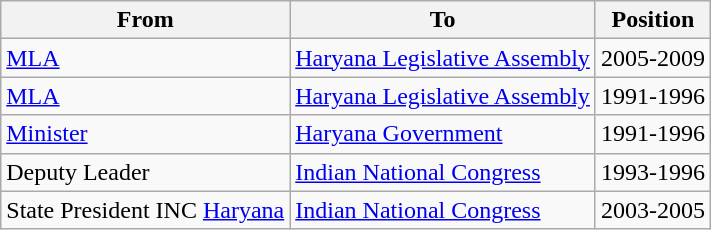<table class="wikitable">
<tr>
<th>From</th>
<th>To</th>
<th>Position</th>
</tr>
<tr>
<td><a href='#'>MLA</a></td>
<td><a href='#'>Haryana Legislative Assembly</a></td>
<td>2005-2009</td>
</tr>
<tr>
<td><a href='#'>MLA</a></td>
<td><a href='#'>Haryana Legislative Assembly</a></td>
<td>1991-1996</td>
</tr>
<tr>
<td><a href='#'>Minister</a></td>
<td><a href='#'>Haryana Government</a></td>
<td>1991-1996</td>
</tr>
<tr>
<td>Deputy Leader</td>
<td><a href='#'>Indian National Congress</a></td>
<td>1993-1996</td>
</tr>
<tr>
<td>State President INC <a href='#'>Haryana</a></td>
<td><a href='#'>Indian National Congress</a></td>
<td>2003-2005</td>
</tr>
</table>
